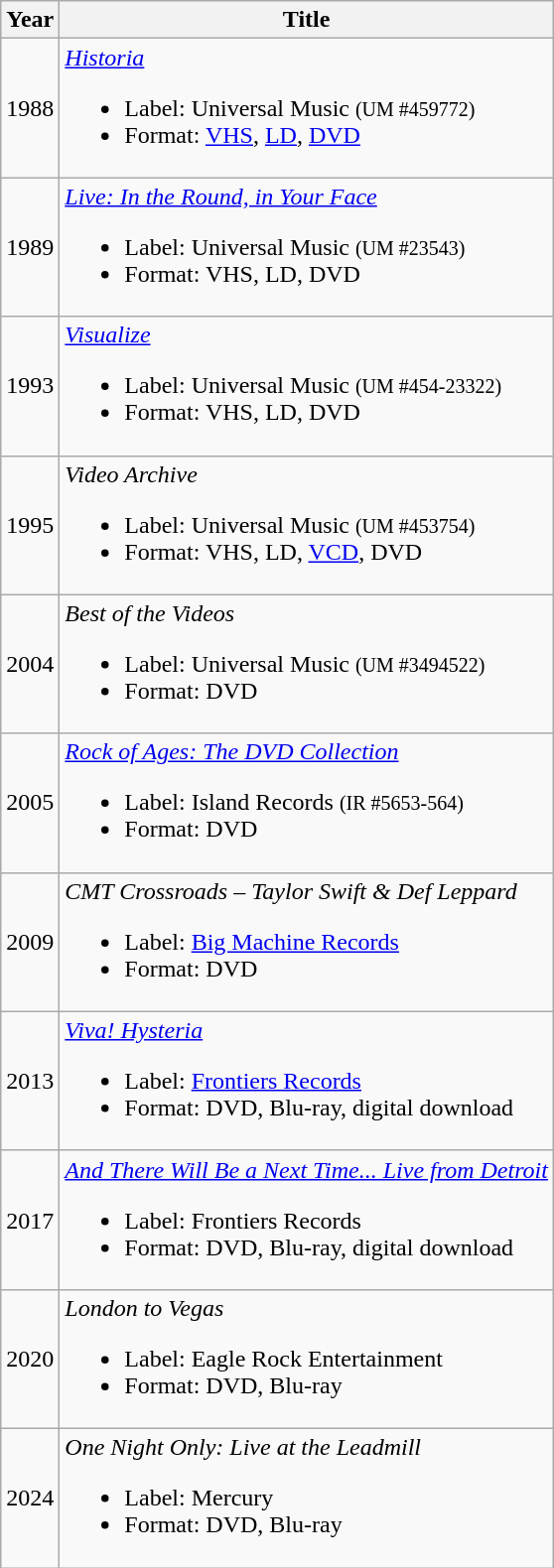<table class="wikitable">
<tr>
<th>Year</th>
<th>Title</th>
</tr>
<tr>
<td>1988</td>
<td align="left" valign="top"><em><a href='#'>Historia</a></em><br><ul><li>Label: Universal Music <small>(UM #459772)</small></li><li>Format: <a href='#'>VHS</a>, <a href='#'>LD</a>, <a href='#'>DVD</a></li></ul></td>
</tr>
<tr>
<td>1989</td>
<td align="left" valign="top"><em><a href='#'>Live: In the Round, in Your Face</a></em><br><ul><li>Label: Universal Music <small>(UM #23543)</small></li><li>Format: VHS, LD, DVD</li></ul></td>
</tr>
<tr>
<td>1993</td>
<td align="left" valign="top"><em><a href='#'>Visualize</a></em><br><ul><li>Label: Universal Music <small>(UM #454-23322)</small></li><li>Format: VHS, LD, DVD</li></ul></td>
</tr>
<tr>
<td>1995</td>
<td align="left" valign="top"><em>Video Archive</em><br><ul><li>Label: Universal Music <small>(UM #453754)</small></li><li>Format: VHS, LD, <a href='#'>VCD</a>, DVD</li></ul></td>
</tr>
<tr>
<td>2004</td>
<td align="left" valign="top"><em>Best of the Videos</em><br><ul><li>Label: Universal Music <small>(UM #3494522)</small></li><li>Format: DVD</li></ul></td>
</tr>
<tr>
<td>2005</td>
<td align="left" valign="top"><em><a href='#'>Rock of Ages: The DVD Collection</a></em><br><ul><li>Label: Island Records <small>(IR #5653-564)</small></li><li>Format: DVD</li></ul></td>
</tr>
<tr>
<td>2009</td>
<td align="left" valign="top"><em>CMT Crossroads – Taylor Swift & Def Leppard</em><br><ul><li>Label: <a href='#'>Big Machine Records</a></li><li>Format: DVD</li></ul></td>
</tr>
<tr>
<td>2013</td>
<td align="left" valign="top"><em><a href='#'>Viva! Hysteria</a></em><br><ul><li>Label: <a href='#'>Frontiers Records</a></li><li>Format: DVD, Blu-ray, digital download</li></ul></td>
</tr>
<tr>
<td>2017</td>
<td align="left" valign="top"><em><a href='#'>And There Will Be a Next Time... Live from Detroit</a></em><br><ul><li>Label: Frontiers Records</li><li>Format: DVD, Blu-ray, digital download</li></ul></td>
</tr>
<tr>
<td>2020</td>
<td align="left" valign="top"><em>London to Vegas</em><br><ul><li>Label: Eagle Rock Entertainment</li><li>Format: DVD, Blu-ray</li></ul></td>
</tr>
<tr>
<td>2024</td>
<td align="left" valign="top"><em>One Night Only: Live at the Leadmill</em><br><ul><li>Label: Mercury</li><li>Format: DVD, Blu-ray</li></ul></td>
</tr>
</table>
